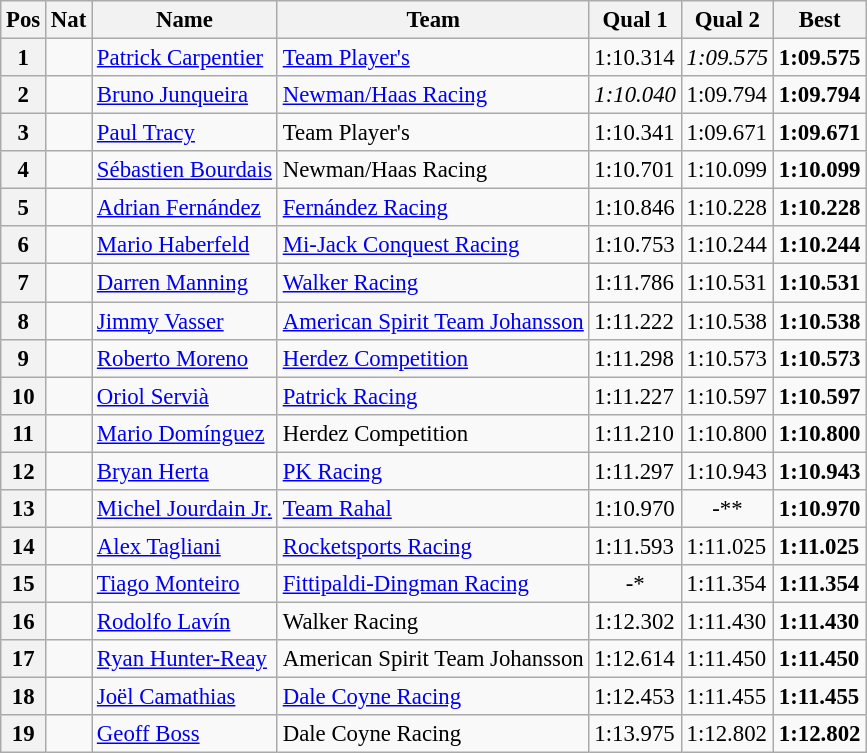<table class="wikitable" style="font-size: 95%;">
<tr>
<th>Pos</th>
<th>Nat</th>
<th>Name</th>
<th>Team</th>
<th>Qual 1</th>
<th>Qual 2</th>
<th>Best</th>
</tr>
<tr>
<th>1</th>
<td></td>
<td><a href='#'>Patrick Carpentier</a></td>
<td><a href='#'>Team Player's</a></td>
<td>1:10.314</td>
<td><em>1:09.575</em></td>
<td><strong>1:09.575</strong></td>
</tr>
<tr>
<th>2</th>
<td></td>
<td><a href='#'>Bruno Junqueira</a></td>
<td><a href='#'>Newman/Haas Racing</a></td>
<td><em>1:10.040</em></td>
<td>1:09.794</td>
<td><strong>1:09.794</strong></td>
</tr>
<tr>
<th>3</th>
<td></td>
<td><a href='#'>Paul Tracy</a></td>
<td>Team Player's</td>
<td>1:10.341</td>
<td>1:09.671</td>
<td><strong>1:09.671</strong></td>
</tr>
<tr>
<th>4</th>
<td></td>
<td><a href='#'>Sébastien Bourdais</a></td>
<td>Newman/Haas Racing</td>
<td>1:10.701</td>
<td>1:10.099</td>
<td><strong>1:10.099</strong></td>
</tr>
<tr>
<th>5</th>
<td></td>
<td><a href='#'>Adrian Fernández</a></td>
<td><a href='#'>Fernández Racing</a></td>
<td>1:10.846</td>
<td>1:10.228</td>
<td><strong>1:10.228</strong></td>
</tr>
<tr>
<th>6</th>
<td></td>
<td><a href='#'>Mario Haberfeld</a></td>
<td><a href='#'>Mi-Jack Conquest Racing</a></td>
<td>1:10.753</td>
<td>1:10.244</td>
<td><strong>1:10.244</strong></td>
</tr>
<tr>
<th>7</th>
<td></td>
<td><a href='#'>Darren Manning</a></td>
<td><a href='#'>Walker Racing</a></td>
<td>1:11.786</td>
<td>1:10.531</td>
<td><strong>1:10.531</strong></td>
</tr>
<tr>
<th>8</th>
<td></td>
<td><a href='#'>Jimmy Vasser</a></td>
<td><a href='#'>American Spirit Team Johansson</a></td>
<td>1:11.222</td>
<td>1:10.538</td>
<td><strong>1:10.538</strong></td>
</tr>
<tr>
<th>9</th>
<td></td>
<td><a href='#'>Roberto Moreno</a></td>
<td><a href='#'>Herdez Competition</a></td>
<td>1:11.298</td>
<td>1:10.573</td>
<td><strong>1:10.573</strong></td>
</tr>
<tr>
<th>10</th>
<td></td>
<td><a href='#'>Oriol Servià</a></td>
<td><a href='#'>Patrick Racing</a></td>
<td>1:11.227</td>
<td>1:10.597</td>
<td><strong>1:10.597</strong></td>
</tr>
<tr>
<th>11</th>
<td></td>
<td><a href='#'>Mario Domínguez</a></td>
<td>Herdez Competition</td>
<td>1:11.210</td>
<td>1:10.800</td>
<td><strong>1:10.800</strong></td>
</tr>
<tr>
<th>12</th>
<td></td>
<td><a href='#'>Bryan Herta</a></td>
<td><a href='#'>PK Racing</a></td>
<td>1:11.297</td>
<td>1:10.943</td>
<td><strong>1:10.943</strong></td>
</tr>
<tr>
<th>13</th>
<td></td>
<td><a href='#'>Michel Jourdain Jr.</a></td>
<td><a href='#'>Team Rahal</a></td>
<td>1:10.970</td>
<td align=center>-**</td>
<td><strong>1:10.970</strong></td>
</tr>
<tr>
<th>14</th>
<td></td>
<td><a href='#'>Alex Tagliani</a></td>
<td><a href='#'>Rocketsports Racing</a></td>
<td>1:11.593</td>
<td>1:11.025</td>
<td><strong>1:11.025</strong></td>
</tr>
<tr>
<th>15</th>
<td></td>
<td><a href='#'>Tiago Monteiro</a></td>
<td><a href='#'>Fittipaldi-Dingman Racing</a></td>
<td align=center>-*</td>
<td>1:11.354</td>
<td><strong>1:11.354</strong></td>
</tr>
<tr>
<th>16</th>
<td></td>
<td><a href='#'>Rodolfo Lavín</a></td>
<td>Walker Racing</td>
<td>1:12.302</td>
<td>1:11.430</td>
<td><strong>1:11.430</strong></td>
</tr>
<tr>
<th>17</th>
<td></td>
<td><a href='#'>Ryan Hunter-Reay</a></td>
<td>American Spirit Team Johansson</td>
<td>1:12.614</td>
<td>1:11.450</td>
<td><strong>1:11.450</strong></td>
</tr>
<tr>
<th>18</th>
<td></td>
<td><a href='#'>Joël Camathias</a></td>
<td><a href='#'>Dale Coyne Racing</a></td>
<td>1:12.453</td>
<td>1:11.455</td>
<td><strong>1:11.455</strong></td>
</tr>
<tr>
<th>19</th>
<td></td>
<td><a href='#'>Geoff Boss</a></td>
<td>Dale Coyne Racing</td>
<td>1:13.975</td>
<td>1:12.802</td>
<td><strong>1:12.802</strong></td>
</tr>
</table>
